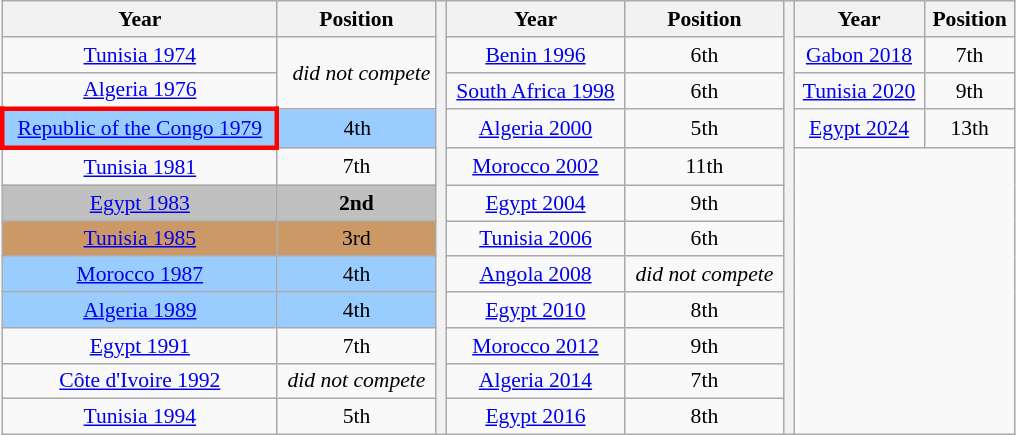<table class="wikitable" style="text-align: center;font-size:90%;">
<tr>
<th>Year</th>
<th>Position</th>
<th width="1%" rowspan="12"></th>
<th>Year</th>
<th>Position</th>
<th width="1%" rowspan="12"></th>
<th>Year</th>
<th>Position</th>
</tr>
<tr>
<td><a href='#'>Tunisia 1974</a></td>
<td align=center rowspan=2 colspan=2><em>did not compete</em></td>
<td><a href='#'>Benin 1996</a></td>
<td>6th</td>
<td><a href='#'>Gabon 2018</a></td>
<td>7th</td>
</tr>
<tr>
<td><a href='#'>Algeria 1976</a></td>
<td><a href='#'>South Africa 1998</a></td>
<td>6th</td>
<td><a href='#'>Tunisia 2020</a></td>
<td>9th</td>
</tr>
<tr>
<td style="border: 3px solid red" bgcolor=9acdff><a href='#'>Republic of the Congo 1979</a></td>
<td bgcolor=9acdff>4th</td>
<td><a href='#'>Algeria 2000</a></td>
<td>5th</td>
<td><a href='#'>Egypt 2024</a></td>
<td>13th</td>
</tr>
<tr>
<td><a href='#'>Tunisia 1981</a></td>
<td>7th</td>
<td><a href='#'>Morocco 2002</a></td>
<td>11th</td>
</tr>
<tr>
<td bgcolor=silver><a href='#'>Egypt 1983</a></td>
<td bgcolor=silver><strong>2nd</strong></td>
<td><a href='#'>Egypt 2004</a></td>
<td>9th</td>
</tr>
<tr>
<td bgcolor=cc9966><a href='#'>Tunisia 1985</a></td>
<td bgcolor=cc9966>3rd</td>
<td><a href='#'>Tunisia 2006</a></td>
<td>6th</td>
</tr>
<tr>
<td bgcolor=9acdff><a href='#'>Morocco 1987</a></td>
<td bgcolor=9acdff>4th</td>
<td><a href='#'>Angola 2008</a></td>
<td><em>did not compete</em></td>
</tr>
<tr>
<td bgcolor=9acdff><a href='#'>Algeria 1989</a></td>
<td bgcolor=9acdff>4th</td>
<td><a href='#'>Egypt 2010</a></td>
<td>8th</td>
</tr>
<tr>
<td><a href='#'>Egypt 1991</a></td>
<td>7th</td>
<td><a href='#'>Morocco 2012</a></td>
<td>9th</td>
</tr>
<tr>
<td><a href='#'>Côte d'Ivoire 1992</a></td>
<td><em>did not compete</em></td>
<td><a href='#'>Algeria 2014</a></td>
<td>7th</td>
</tr>
<tr>
<td><a href='#'>Tunisia 1994</a></td>
<td>5th</td>
<td><a href='#'>Egypt 2016</a></td>
<td>8th</td>
</tr>
</table>
